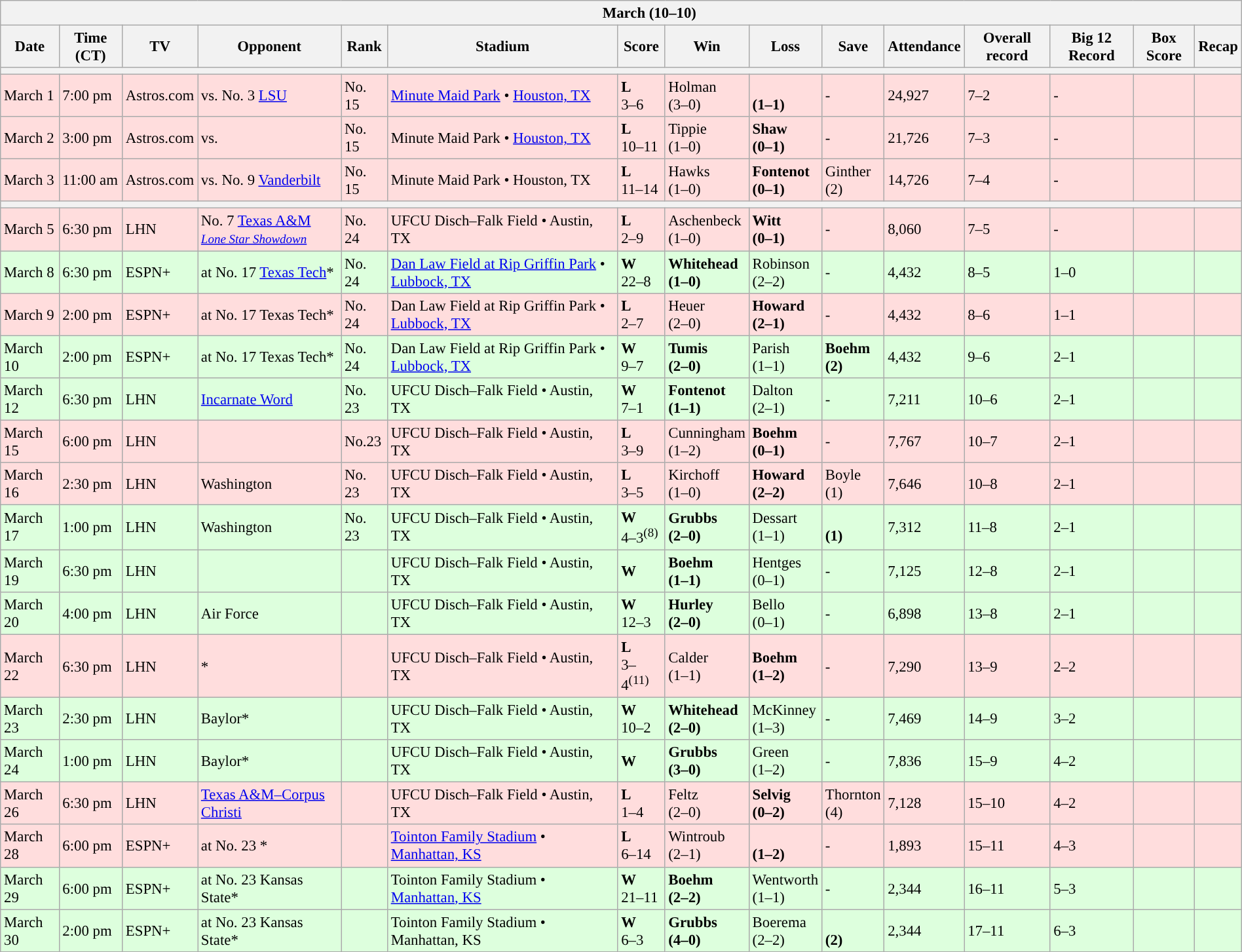<table class="wikitable collapsible collapsed" style="margin:auto; font-size:95%; width:100%">
<tr>
<th colspan=15 style="padding-left:4em;">March (10–10)</th>
</tr>
<tr>
<th>Date</th>
<th>Time (CT)</th>
<th>TV</th>
<th>Opponent</th>
<th>Rank</th>
<th>Stadium</th>
<th>Score</th>
<th>Win</th>
<th>Loss</th>
<th>Save</th>
<th>Attendance</th>
<th>Overall record</th>
<th>Big 12 Record</th>
<th>Box Score</th>
<th>Recap</th>
</tr>
<tr>
<th colspan=15></th>
</tr>
<tr bgcolor=ffdddd>
<td>March 1</td>
<td>7:00 pm</td>
<td>Astros.com</td>
<td>vs. No. 3 <a href='#'>LSU</a></td>
<td>No. 15</td>
<td><a href='#'>Minute Maid Park</a> • <a href='#'>Houston, TX</a></td>
<td><strong>L</strong><br>3–6</td>
<td>Holman<br>(3–0)</td>
<td><strong><br>(1–1)</strong></td>
<td>-</td>
<td>24,927</td>
<td>7–2</td>
<td>-</td>
<td></td>
<td></td>
</tr>
<tr bgcolor=ffdddd>
<td>March 2</td>
<td>3:00 pm</td>
<td>Astros.com</td>
<td>vs.  </td>
<td>No. 15</td>
<td>Minute Maid Park • <a href='#'>Houston, TX</a></td>
<td><strong>L</strong><br>10–11</td>
<td>Tippie<br>(1–0)</td>
<td><strong>Shaw<br>(0–1)</strong></td>
<td>-</td>
<td>21,726</td>
<td>7–3</td>
<td>-</td>
<td></td>
<td></td>
</tr>
<tr bgcolor=ffdddd>
<td>March 3</td>
<td>11:00 am</td>
<td>Astros.com</td>
<td>vs.  No. 9 <a href='#'>Vanderbilt</a></td>
<td>No. 15</td>
<td>Minute Maid Park • Houston, TX</td>
<td><strong>L</strong><br>11–14</td>
<td>Hawks<br>(1–0)</td>
<td><strong>Fontenot<br>(0–1)</strong></td>
<td>Ginther<br>(2)</td>
<td>14,726</td>
<td>7–4</td>
<td>-</td>
<td></td>
<td></td>
</tr>
<tr>
<th colspan=15></th>
</tr>
<tr bgcolor=ffdddd>
<td>March 5</td>
<td>6:30 pm</td>
<td>LHN</td>
<td>No. 7 <a href='#'>Texas A&M</a><br><small><em><a href='#'>Lone Star Showdown</a></em></small></td>
<td>No. 24</td>
<td>UFCU Disch–Falk Field • Austin, TX</td>
<td><strong>L</strong><br>2–9</td>
<td>Aschenbeck<br>(1–0)</td>
<td><strong>Witt<br>(0–1)</strong></td>
<td>-</td>
<td>8,060</td>
<td>7–5</td>
<td>-</td>
<td></td>
<td></td>
</tr>
<tr bgcolor=ddffdd>
<td>March 8</td>
<td>6:30 pm</td>
<td>ESPN+</td>
<td>at  No. 17 <a href='#'>Texas Tech</a>*</td>
<td>No. 24</td>
<td><a href='#'>Dan Law Field at Rip Griffin Park</a> • <a href='#'>Lubbock, TX</a></td>
<td><strong>W</strong><br>22–8</td>
<td><strong>Whitehead<br>(1–0)</strong></td>
<td>Robinson<br>(2–2)</td>
<td>-</td>
<td>4,432</td>
<td>8–5</td>
<td>1–0</td>
<td></td>
<td></td>
</tr>
<tr bgcolor= ffdddd>
<td>March 9</td>
<td>2:00 pm</td>
<td>ESPN+</td>
<td>at  No. 17 Texas Tech*</td>
<td>No. 24</td>
<td>Dan Law Field at Rip Griffin Park • <a href='#'>Lubbock, TX</a></td>
<td><strong>L</strong><br>2–7</td>
<td>Heuer<br>(2–0)</td>
<td><strong>Howard<br>(2–1)</strong></td>
<td>-</td>
<td>4,432</td>
<td>8–6</td>
<td>1–1</td>
<td></td>
<td></td>
</tr>
<tr bgcolor=ddffdd>
<td>March 10</td>
<td>2:00 pm</td>
<td>ESPN+</td>
<td>at  No. 17 Texas Tech*</td>
<td>No. 24</td>
<td>Dan Law Field at Rip Griffin Park • <a href='#'>Lubbock, TX</a></td>
<td><strong>W</strong><br>9–7</td>
<td><strong>Tumis<br>(2–0)</strong></td>
<td>Parish<br>(1–1)</td>
<td><strong>Boehm<br>(2)</strong></td>
<td>4,432</td>
<td>9–6</td>
<td>2–1</td>
<td></td>
<td></td>
</tr>
<tr bgcolor=ddffdd>
<td>March 12</td>
<td>6:30 pm</td>
<td>LHN</td>
<td><a href='#'>Incarnate Word</a></td>
<td>No. 23</td>
<td>UFCU Disch–Falk Field • Austin, TX</td>
<td><strong>W</strong><br>7–1</td>
<td><strong>Fontenot<br>(1–1)</strong></td>
<td>Dalton<br>(2–1)</td>
<td>-</td>
<td>7,211</td>
<td>10–6</td>
<td>2–1</td>
<td></td>
<td></td>
</tr>
<tr bgcolor=ffdddd>
<td>March 15</td>
<td>6:00 pm</td>
<td>LHN</td>
<td></td>
<td>No.23</td>
<td>UFCU Disch–Falk Field • Austin, TX</td>
<td><strong>L</strong><br>3–9</td>
<td>Cunningham<br>(1–2)</td>
<td><strong>Boehm<br>(0–1)</strong></td>
<td>-</td>
<td>7,767</td>
<td>10–7</td>
<td>2–1</td>
<td></td>
<td></td>
</tr>
<tr bgcolor=ffdddd>
<td>March 16</td>
<td>2:30 pm</td>
<td>LHN</td>
<td>Washington</td>
<td>No. 23</td>
<td>UFCU Disch–Falk Field • Austin, TX</td>
<td><strong>L</strong><br>3–5</td>
<td>Kirchoff<br>(1–0)</td>
<td><strong>Howard<br>(2–2)</strong></td>
<td>Boyle<br>(1)</td>
<td>7,646</td>
<td>10–8</td>
<td>2–1</td>
<td></td>
<td></td>
</tr>
<tr bgcolor=ddffdd>
<td>March 17</td>
<td>1:00 pm</td>
<td>LHN</td>
<td>Washington</td>
<td>No. 23</td>
<td>UFCU Disch–Falk Field • Austin, TX</td>
<td><strong>W</strong><br>4–3<sup>(8)</sup></td>
<td><strong>Grubbs<br>(2–0)</strong></td>
<td>Dessart<br>(1–1)</td>
<td><strong><br>(1)</strong></td>
<td>7,312</td>
<td>11–8</td>
<td>2–1</td>
<td></td>
<td></td>
</tr>
<tr bgcolor=ddffdd>
<td>March 19</td>
<td>6:30 pm</td>
<td>LHN</td>
<td></td>
<td></td>
<td>UFCU Disch–Falk Field • Austin, TX</td>
<td><strong>W</strong><br></td>
<td><strong>Boehm<br>(1–1)</strong></td>
<td>Hentges<br>(0–1)</td>
<td>-</td>
<td>7,125</td>
<td>12–8</td>
<td>2–1</td>
<td></td>
<td></td>
</tr>
<tr bgcolor=ddffdd>
<td>March 20</td>
<td>4:00 pm</td>
<td>LHN</td>
<td>Air Force</td>
<td></td>
<td>UFCU Disch–Falk Field • Austin, TX</td>
<td><strong>W</strong><br>12–3</td>
<td><strong>Hurley<br>(2–0)</strong></td>
<td>Bello<br>(0–1)</td>
<td>-</td>
<td>6,898</td>
<td>13–8</td>
<td>2–1</td>
<td></td>
<td></td>
</tr>
<tr bgcolor=ffdddd>
<td>March 22</td>
<td>6:30 pm</td>
<td>LHN</td>
<td>*</td>
<td></td>
<td>UFCU Disch–Falk Field • Austin, TX</td>
<td><strong>L</strong><br>3–4<sup>(11)</sup></td>
<td>Calder<br>(1–1)</td>
<td><strong>Boehm<br>(1–2)</strong></td>
<td>-</td>
<td>7,290</td>
<td>13–9</td>
<td>2–2</td>
<td></td>
<td></td>
</tr>
<tr bgcolor=ddffdd>
<td>March 23</td>
<td>2:30 pm</td>
<td>LHN</td>
<td>Baylor*</td>
<td></td>
<td>UFCU Disch–Falk Field • Austin, TX</td>
<td><strong>W</strong><br>10–2</td>
<td><strong>Whitehead<br>(2–0)</strong></td>
<td>McKinney<br>(1–3)</td>
<td>-</td>
<td>7,469</td>
<td>14–9</td>
<td>3–2</td>
<td></td>
<td></td>
</tr>
<tr bgcolor=ddffdd>
<td>March 24</td>
<td>1:00 pm</td>
<td>LHN</td>
<td>Baylor*</td>
<td></td>
<td>UFCU Disch–Falk Field • Austin, TX</td>
<td><strong>W</strong><br></td>
<td><strong>Grubbs<br>(3–0)</strong></td>
<td>Green<br>(1–2)</td>
<td>-</td>
<td>7,836</td>
<td>15–9</td>
<td>4–2</td>
<td></td>
<td></td>
</tr>
<tr bgcolor=ffdddd>
<td>March 26</td>
<td>6:30 pm</td>
<td>LHN</td>
<td><a href='#'>Texas A&M–Corpus Christi</a></td>
<td></td>
<td>UFCU Disch–Falk Field • Austin, TX</td>
<td><strong>L</strong><br>1–4</td>
<td>Feltz<br>(2–0)</td>
<td><strong>Selvig<br>(0–2)</strong></td>
<td>Thornton<br>(4)</td>
<td>7,128</td>
<td>15–10</td>
<td>4–2</td>
<td></td>
<td></td>
</tr>
<tr bgcolor=ffdddd>
<td>March 28</td>
<td>6:00 pm</td>
<td>ESPN+</td>
<td>at  No. 23 *</td>
<td></td>
<td><a href='#'>Tointon Family Stadium</a> • <a href='#'>Manhattan, KS</a></td>
<td><strong>L</strong><br>6–14</td>
<td>Wintroub<br>(2–1)</td>
<td><strong><br>(1–2)</strong></td>
<td>-</td>
<td>1,893</td>
<td>15–11</td>
<td>4–3</td>
<td></td>
<td></td>
</tr>
<tr bgcolor=ddffdd>
<td>March 29</td>
<td>6:00 pm</td>
<td>ESPN+</td>
<td>at  No. 23 Kansas State*</td>
<td></td>
<td>Tointon Family Stadium • <a href='#'>Manhattan, KS</a></td>
<td><strong>W</strong><br>21–11</td>
<td><strong>Boehm<br>(2–2)</strong></td>
<td>Wentworth<br>(1–1)</td>
<td>-</td>
<td>2,344</td>
<td>16–11</td>
<td>5–3</td>
<td></td>
<td></td>
</tr>
<tr bgcolor=ddffdd>
<td>March 30</td>
<td>2:00 pm</td>
<td>ESPN+</td>
<td>at  No. 23 Kansas State*</td>
<td></td>
<td>Tointon Family Stadium • Manhattan, KS</td>
<td><strong>W</strong><br>6–3</td>
<td><strong>Grubbs<br>(4–0)</strong></td>
<td>Boerema<br>(2–2)</td>
<td><strong><br>(2)</strong></td>
<td>2,344</td>
<td>17–11</td>
<td>6–3</td>
<td></td>
<td></td>
</tr>
</table>
